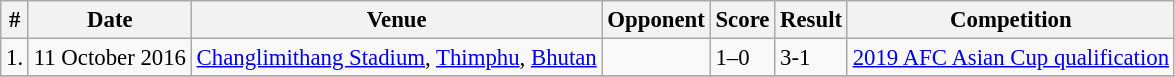<table class="wikitable" style="font-size:95%;">
<tr>
<th>#</th>
<th>Date</th>
<th>Venue</th>
<th>Opponent</th>
<th>Score</th>
<th>Result</th>
<th>Competition</th>
</tr>
<tr>
<td>1.</td>
<td>11 October 2016</td>
<td><a href='#'>Changlimithang Stadium</a>, <a href='#'>Thimphu</a>, <a href='#'>Bhutan</a></td>
<td></td>
<td>1–0</td>
<td>3-1</td>
<td><a href='#'>2019 AFC Asian Cup qualification</a></td>
</tr>
<tr>
</tr>
</table>
